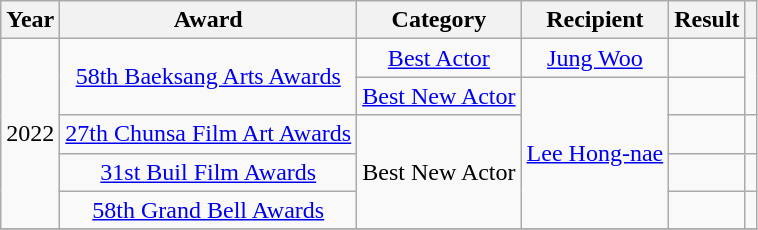<table class="wikitable plainrowheaders" style="text-align:center;">
<tr>
<th>Year</th>
<th>Award</th>
<th>Category</th>
<th>Recipient</th>
<th>Result</th>
<th></th>
</tr>
<tr>
<td rowspan="5">2022</td>
<td rowspan="2"><a href='#'>58th Baeksang Arts Awards</a></td>
<td><a href='#'>Best Actor</a></td>
<td><a href='#'>Jung Woo</a></td>
<td></td>
<td rowspan="2"></td>
</tr>
<tr>
<td><a href='#'>Best New Actor</a></td>
<td rowspan="4"><a href='#'>Lee Hong-nae</a></td>
<td></td>
</tr>
<tr>
<td><a href='#'>27th Chunsa Film Art Awards</a></td>
<td rowspan="3">Best New Actor</td>
<td></td>
<td></td>
</tr>
<tr>
<td><a href='#'>31st Buil Film Awards</a></td>
<td></td>
<td></td>
</tr>
<tr>
<td><a href='#'>58th Grand Bell Awards</a></td>
<td></td>
<td></td>
</tr>
<tr>
</tr>
</table>
